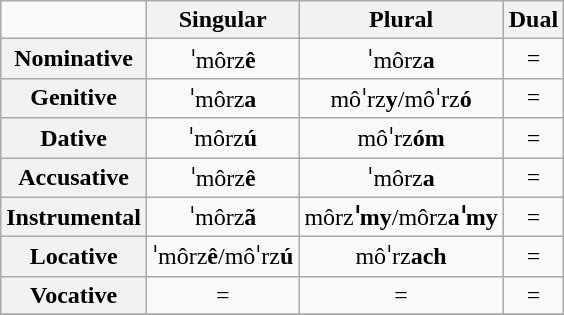<table class="wikitable" style="text-align:center;">
<tr>
<td></td>
<th>Singular</th>
<th>Plural</th>
<th>Dual</th>
</tr>
<tr>
<th>Nominative</th>
<td>ˈmôrz<strong>ê</strong></td>
<td>ˈmôrz<strong>a</strong></td>
<td>= </td>
</tr>
<tr>
<th>Genitive</th>
<td>ˈmôrz<strong>a</strong></td>
<td>môˈrz<strong>y</strong>/môˈrz<strong>ó</strong></td>
<td>= </td>
</tr>
<tr>
<th>Dative</th>
<td>ˈmôrz<strong>ú</strong></td>
<td>môˈrz<strong>óm</strong></td>
<td>= </td>
</tr>
<tr>
<th>Accusative</th>
<td>ˈmôrz<strong>ê</strong></td>
<td>ˈmôrz<strong>a</strong></td>
<td>= </td>
</tr>
<tr>
<th>Instrumental</th>
<td>ˈmôrz<strong>ã</strong></td>
<td>môrz<strong>ˈmy</strong>/môrz<strong>aˈmy</strong></td>
<td>= </td>
</tr>
<tr>
<th>Locative</th>
<td>ˈmôrz<strong>ê</strong>/môˈrz<strong>ú</strong></td>
<td>môˈrz<strong>ach</strong></td>
<td>= </td>
</tr>
<tr>
<th>Vocative</th>
<td>= </td>
<td>= </td>
<td>= </td>
</tr>
<tr>
</tr>
</table>
